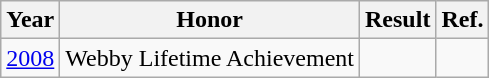<table class="wikitable">
<tr>
<th>Year</th>
<th>Honor</th>
<th>Result</th>
<th>Ref.</th>
</tr>
<tr>
<td><a href='#'>2008</a></td>
<td>Webby Lifetime Achievement</td>
<td></td>
<td align="center"></td>
</tr>
</table>
